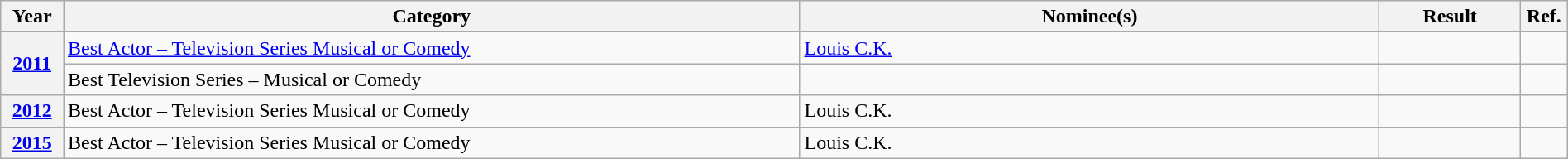<table class="wikitable plainrowheaders" width=100%>
<tr>
<th scope="col" width="4%">Year</th>
<th scope="col" width="47%">Category</th>
<th scope="col" width="37%">Nominee(s)</th>
<th scope="col" width="9%">Result</th>
<th scope="col" width="3%">Ref.</th>
</tr>
<tr>
<th scope=row rowspan=2><a href='#'>2011</a></th>
<td><a href='#'>Best Actor – Television Series Musical or Comedy</a></td>
<td><a href='#'>Louis C.K.</a></td>
<td></td>
<td></td>
</tr>
<tr>
<td>Best Television Series – Musical or Comedy</td>
<td></td>
<td></td>
<td></td>
</tr>
<tr>
<th scope="row"><a href='#'>2012</a></th>
<td>Best Actor – Television Series Musical or Comedy</td>
<td>Louis C.K.</td>
<td></td>
<td></td>
</tr>
<tr>
<th scope="row"><a href='#'>2015</a></th>
<td>Best Actor – Television Series Musical or Comedy</td>
<td>Louis C.K.</td>
<td></td>
<td></td>
</tr>
</table>
